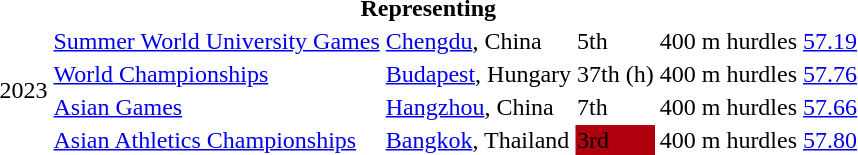<table>
<tr>
<th colspan="6">Representing </th>
</tr>
<tr>
<td rowspan="4">2023</td>
<td><a href='#'>Summer World University Games</a></td>
<td><a href='#'>Chengdu</a>, China</td>
<td>5th</td>
<td>400 m hurdles</td>
<td><a href='#'>57.19</a></td>
</tr>
<tr>
<td><a href='#'>World Championships</a></td>
<td><a href='#'>Budapest</a>, Hungary</td>
<td>37th (h)</td>
<td>400 m hurdles</td>
<td><a href='#'>57.76</a></td>
</tr>
<tr>
<td><a href='#'>Asian Games</a></td>
<td><a href='#'>Hangzhou</a>, China</td>
<td>7th</td>
<td>400 m hurdles</td>
<td><a href='#'>57.66</a></td>
</tr>
<tr>
<td><a href='#'>Asian Athletics Championships</a></td>
<td><a href='#'>Bangkok</a>, Thailand</td>
<td bgcolor=bronze>3rd</td>
<td>400 m hurdles</td>
<td><a href='#'>57.80</a></td>
</tr>
</table>
